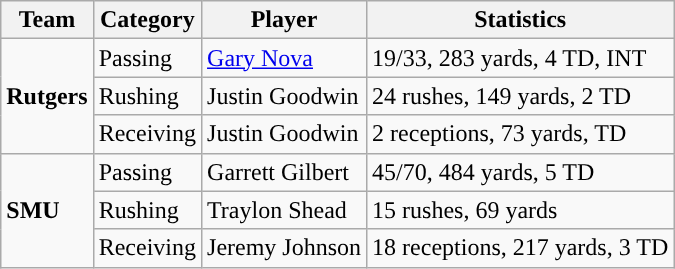<table class="wikitable" style="float: left;">
<tr>
<th>Team</th>
<th>Category</th>
<th>Player</th>
<th>Statistics</th>
</tr>
<tr>
<td rowspan=3><strong>Rutgers</strong></td>
<td>Passing</td>
<td><a href='#'>Gary Nova</a></td>
<td>19/33, 283 yards, 4 TD, INT</td>
</tr>
<tr>
<td>Rushing</td>
<td>Justin Goodwin</td>
<td>24 rushes, 149 yards, 2 TD</td>
</tr>
<tr>
<td>Receiving</td>
<td>Justin Goodwin</td>
<td>2 receptions, 73 yards, TD</td>
</tr>
<tr>
<td rowspan=3><strong>SMU</strong></td>
<td>Passing</td>
<td>Garrett Gilbert</td>
<td>45/70, 484 yards, 5 TD</td>
</tr>
<tr>
<td>Rushing</td>
<td>Traylon Shead</td>
<td>15 rushes, 69 yards</td>
</tr>
<tr>
<td>Receiving</td>
<td>Jeremy Johnson</td>
<td>18 receptions, 217 yards, 3 TD</td>
</tr>
</table>
